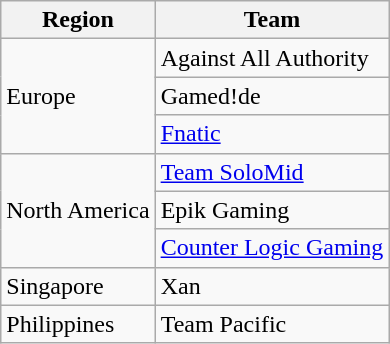<table class="wikitable" style="white-space:nowrap">
<tr>
<th>Region</th>
<th>Team</th>
</tr>
<tr>
<td rowspan="3">Europe</td>
<td>Against All Authority</td>
</tr>
<tr>
<td>Gamed!de</td>
</tr>
<tr>
<td><a href='#'>Fnatic</a></td>
</tr>
<tr>
<td rowspan="3">North America</td>
<td><a href='#'>Team SoloMid</a></td>
</tr>
<tr>
<td>Epik Gaming</td>
</tr>
<tr>
<td><a href='#'>Counter Logic Gaming</a></td>
</tr>
<tr>
<td>Singapore</td>
<td>Xan</td>
</tr>
<tr>
<td>Philippines</td>
<td>Team Pacific</td>
</tr>
</table>
